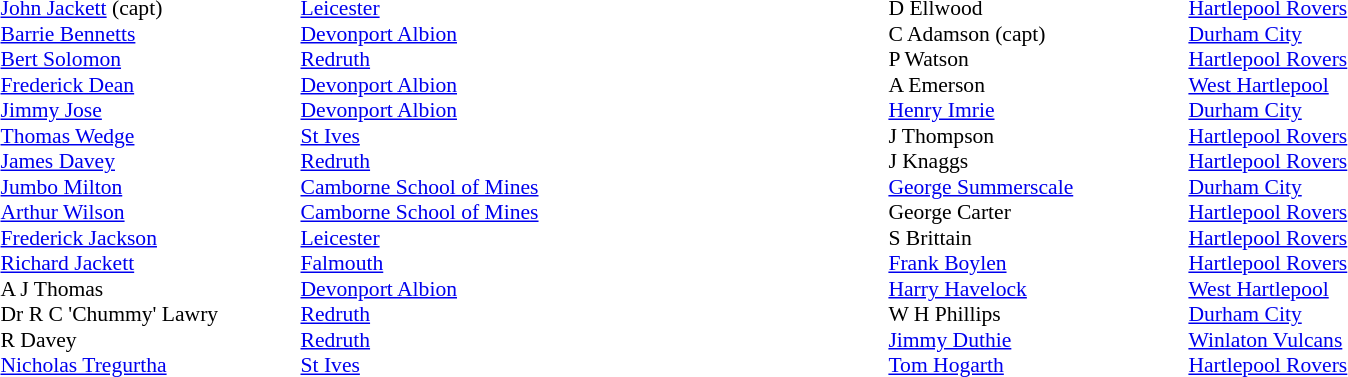<table width="80%">
<tr>
<td valign="top" width="50%"><br><table style="font-size: 90%" cellspacing="0" cellpadding="0">
<tr>
<th width="20"></th>
<th width="200"></th>
</tr>
<tr>
<td></td>
<td><a href='#'>John Jackett</a> (capt)</td>
<td><a href='#'>Leicester</a></td>
</tr>
<tr>
<td></td>
<td><a href='#'>Barrie Bennetts</a></td>
<td><a href='#'>Devonport Albion</a></td>
</tr>
<tr>
<td></td>
<td><a href='#'>Bert Solomon</a></td>
<td><a href='#'>Redruth</a></td>
</tr>
<tr>
<td></td>
<td><a href='#'>Frederick Dean</a></td>
<td><a href='#'>Devonport Albion</a></td>
</tr>
<tr>
<td></td>
<td><a href='#'>Jimmy Jose</a></td>
<td><a href='#'>Devonport Albion</a></td>
</tr>
<tr>
<td></td>
<td><a href='#'>Thomas Wedge</a></td>
<td><a href='#'>St Ives</a></td>
</tr>
<tr>
<td></td>
<td><a href='#'>James Davey</a></td>
<td><a href='#'>Redruth</a></td>
</tr>
<tr>
<td></td>
<td><a href='#'>Jumbo Milton</a></td>
<td><a href='#'>Camborne School of Mines</a></td>
</tr>
<tr>
<td></td>
<td><a href='#'>Arthur Wilson</a></td>
<td><a href='#'>Camborne School of Mines</a></td>
</tr>
<tr>
<td></td>
<td><a href='#'>Frederick Jackson</a></td>
<td><a href='#'>Leicester</a></td>
</tr>
<tr>
<td></td>
<td><a href='#'>Richard Jackett</a></td>
<td><a href='#'>Falmouth</a></td>
</tr>
<tr>
<td></td>
<td>A J Thomas</td>
<td><a href='#'>Devonport Albion</a></td>
</tr>
<tr>
<td></td>
<td>Dr R C 'Chummy' Lawry</td>
<td><a href='#'>Redruth</a></td>
</tr>
<tr>
<td></td>
<td>R Davey</td>
<td><a href='#'>Redruth</a></td>
</tr>
<tr>
<td></td>
<td><a href='#'>Nicholas Tregurtha</a></td>
<td><a href='#'>St Ives</a></td>
</tr>
<tr>
</tr>
</table>
</td>
<td valign="top" width="50%"><br><table style="font-size: 90%" cellspacing="0" cellpadding="0" align="center">
<tr>
<th width="20"></th>
<th width="200"></th>
</tr>
<tr>
<td></td>
<td>D Ellwood</td>
<td><a href='#'>Hartlepool Rovers</a></td>
</tr>
<tr>
<td></td>
<td>C Adamson (capt)</td>
<td><a href='#'>Durham City</a></td>
</tr>
<tr>
<td></td>
<td>P Watson</td>
<td><a href='#'>Hartlepool Rovers</a></td>
</tr>
<tr>
<td></td>
<td>A Emerson</td>
<td><a href='#'>West Hartlepool</a></td>
</tr>
<tr>
<td></td>
<td><a href='#'>Henry Imrie</a></td>
<td><a href='#'>Durham City</a></td>
</tr>
<tr>
<td></td>
<td>J Thompson</td>
<td><a href='#'>Hartlepool Rovers</a></td>
</tr>
<tr>
<td></td>
<td>J Knaggs</td>
<td><a href='#'>Hartlepool Rovers</a></td>
</tr>
<tr>
<td></td>
<td><a href='#'>George Summerscale</a></td>
<td><a href='#'>Durham City</a></td>
</tr>
<tr>
<td></td>
<td>George Carter</td>
<td><a href='#'>Hartlepool Rovers</a></td>
</tr>
<tr>
<td></td>
<td>S Brittain</td>
<td><a href='#'>Hartlepool Rovers</a></td>
</tr>
<tr>
<td></td>
<td><a href='#'>Frank Boylen</a></td>
<td><a href='#'>Hartlepool Rovers</a></td>
</tr>
<tr>
<td></td>
<td><a href='#'>Harry Havelock</a></td>
<td><a href='#'>West Hartlepool</a></td>
</tr>
<tr>
<td></td>
<td>W H Phillips</td>
<td><a href='#'>Durham City</a></td>
</tr>
<tr>
<td></td>
<td><a href='#'>Jimmy Duthie</a></td>
<td><a href='#'>Winlaton Vulcans</a></td>
</tr>
<tr>
<td></td>
<td><a href='#'>Tom Hogarth</a></td>
<td><a href='#'>Hartlepool Rovers</a></td>
</tr>
<tr>
</tr>
</table>
</td>
</tr>
</table>
